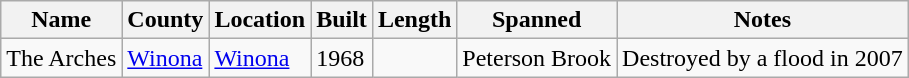<table class="wikitable sortable">
<tr>
<th>Name</th>
<th>County</th>
<th>Location</th>
<th>Built</th>
<th>Length</th>
<th>Spanned</th>
<th>Notes</th>
</tr>
<tr>
<td>The Arches</td>
<td><a href='#'>Winona</a></td>
<td><a href='#'>Winona</a></td>
<td>1968</td>
<td></td>
<td>Peterson Brook</td>
<td>Destroyed by a flood in 2007</td>
</tr>
</table>
